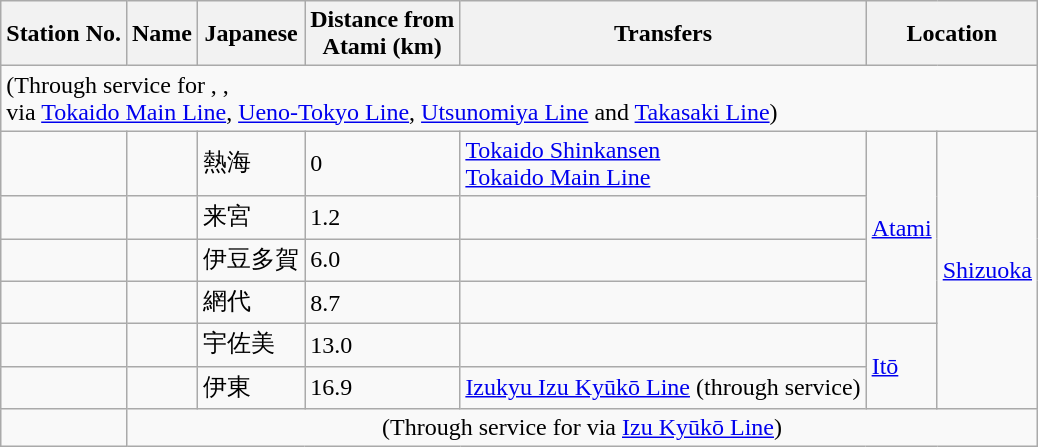<table class="wikitable">
<tr>
<th>Station No.</th>
<th>Name</th>
<th>Japanese</th>
<th>Distance from<br>Atami (km)</th>
<th>Transfers</th>
<th colspan=2>Location</th>
</tr>
<tr>
<td colspan="7">(Through service for , , <br>via  <a href='#'>Tokaido Main Line</a>, <a href='#'>Ueno-Tokyo Line</a>,  <a href='#'>Utsunomiya Line</a> and  <a href='#'>Takasaki Line</a>)</td>
</tr>
<tr>
<td></td>
<td></td>
<td>熱海</td>
<td>0</td>
<td><a href='#'>Tokaido Shinkansen</a><br><a href='#'>Tokaido Main Line</a></td>
<td rowspan=4><a href='#'>Atami</a></td>
<td rowspan=6><a href='#'>Shizuoka</a></td>
</tr>
<tr>
<td></td>
<td></td>
<td>来宮</td>
<td>1.2</td>
<td></td>
</tr>
<tr>
<td></td>
<td></td>
<td>伊豆多賀</td>
<td>6.0</td>
<td></td>
</tr>
<tr>
<td></td>
<td></td>
<td>網代</td>
<td>8.7</td>
<td></td>
</tr>
<tr>
<td></td>
<td></td>
<td>宇佐美</td>
<td>13.0</td>
<td></td>
<td rowspan=2><a href='#'>Itō</a></td>
</tr>
<tr>
<td></td>
<td></td>
<td>伊東</td>
<td>16.9</td>
<td><a href='#'>Izukyu Izu Kyūkō Line</a> (through service)</td>
</tr>
<tr>
<td></td>
<td colspan=6 align=center>(Through service for  via <a href='#'>Izu Kyūkō Line</a>)</td>
</tr>
</table>
